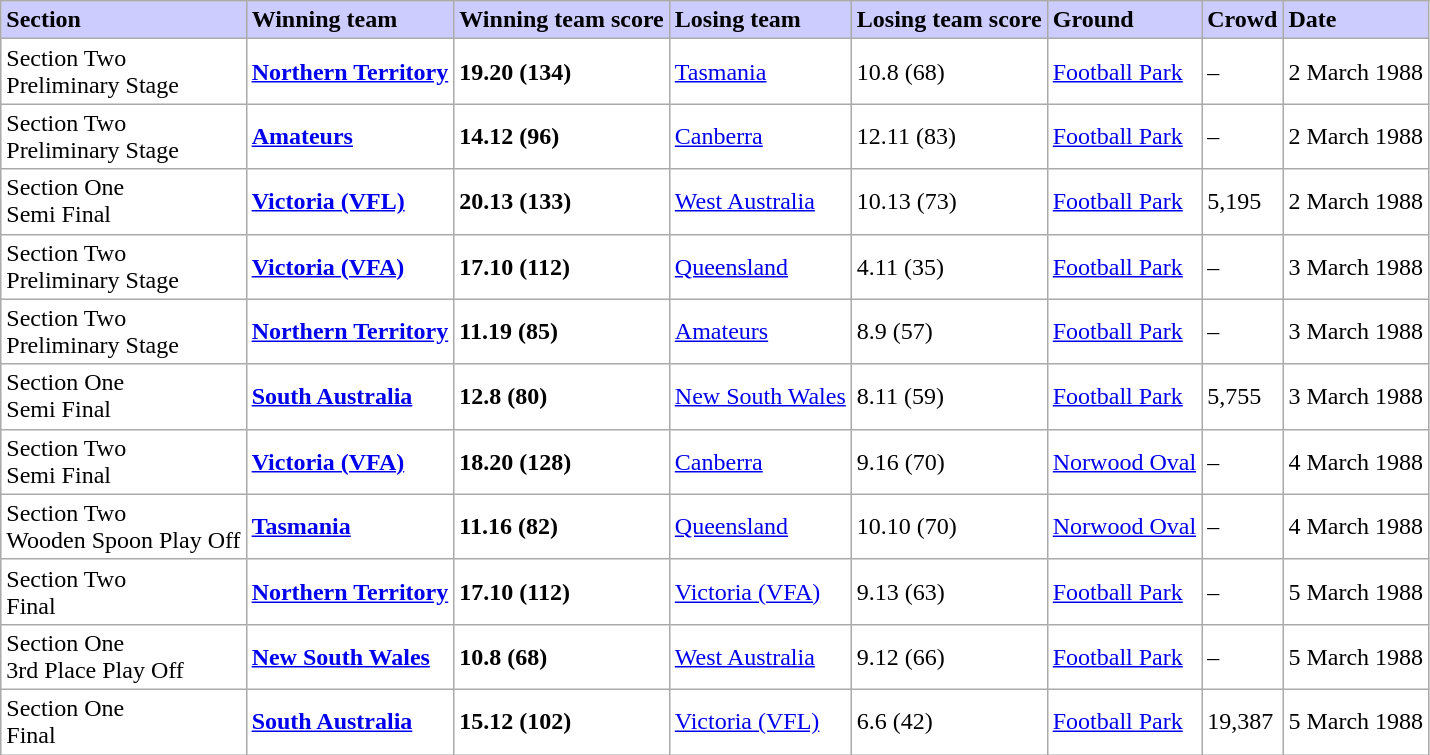<table class="wikitable">
<tr style="background:#ccf;">
<td><strong>Section</strong></td>
<td><strong>Winning team</strong></td>
<td><strong>Winning team score</strong></td>
<td><strong>Losing team</strong></td>
<td><strong>Losing team score</strong></td>
<td><strong>Ground</strong></td>
<td><strong>Crowd</strong></td>
<td><strong>Date</strong></td>
</tr>
<tr style="background:#fff;">
<td>Section Two<br>Preliminary Stage</td>
<td><strong><a href='#'>Northern Territory</a></strong></td>
<td><strong>19.20 (134)</strong></td>
<td><a href='#'>Tasmania</a></td>
<td>10.8 (68)</td>
<td><a href='#'>Football Park</a></td>
<td>–</td>
<td>2 March 1988 </td>
</tr>
<tr style="background:#fff;">
<td>Section Two<br>Preliminary Stage</td>
<td><strong><a href='#'>Amateurs</a></strong></td>
<td><strong>14.12 (96)</strong></td>
<td><a href='#'>Canberra</a></td>
<td>12.11 (83)</td>
<td><a href='#'>Football Park</a></td>
<td>–</td>
<td>2 March 1988 </td>
</tr>
<tr style="background:#fff;">
<td>Section One<br>Semi Final</td>
<td><strong><a href='#'>Victoria (VFL)</a></strong></td>
<td><strong>20.13 (133)</strong></td>
<td><a href='#'>West Australia</a></td>
<td>10.13 (73)</td>
<td><a href='#'>Football Park</a></td>
<td>5,195</td>
<td>2 March 1988</td>
</tr>
<tr style="background:#fff;">
<td>Section Two<br>Preliminary Stage</td>
<td><strong><a href='#'>Victoria (VFA)</a></strong></td>
<td><strong>17.10 (112)</strong></td>
<td><a href='#'>Queensland</a></td>
<td>4.11 (35)</td>
<td><a href='#'>Football Park</a></td>
<td>–</td>
<td>3 March 1988 </td>
</tr>
<tr style="background:#fff;">
<td>Section Two<br>Preliminary Stage</td>
<td><strong><a href='#'>Northern Territory</a></strong></td>
<td><strong>11.19 (85)</strong></td>
<td><a href='#'>Amateurs</a></td>
<td>8.9 (57)</td>
<td><a href='#'>Football Park</a></td>
<td>–</td>
<td>3 March 1988 </td>
</tr>
<tr style="background:#fff;">
<td>Section One<br>Semi Final</td>
<td><strong><a href='#'>South Australia</a></strong></td>
<td><strong>12.8 (80)</strong></td>
<td><a href='#'>New South Wales</a></td>
<td>8.11 (59)</td>
<td><a href='#'>Football Park</a></td>
<td>5,755</td>
<td>3 March 1988 </td>
</tr>
<tr style="background:#fff;">
<td>Section Two<br>Semi Final</td>
<td><strong><a href='#'>Victoria (VFA)</a></strong></td>
<td><strong>18.20 (128)</strong></td>
<td><a href='#'>Canberra</a></td>
<td>9.16 (70)</td>
<td><a href='#'>Norwood Oval</a></td>
<td>–</td>
<td>4 March 1988 </td>
</tr>
<tr style="background:#fff;">
<td>Section Two<br>Wooden Spoon Play Off</td>
<td><strong><a href='#'>Tasmania</a></strong></td>
<td><strong>11.16 (82)</strong></td>
<td><a href='#'>Queensland</a></td>
<td>10.10 (70)</td>
<td><a href='#'>Norwood Oval</a></td>
<td>–</td>
<td>4 March 1988</td>
</tr>
<tr style="background:#fff;">
<td>Section Two<br>Final</td>
<td><strong><a href='#'>Northern Territory</a></strong></td>
<td><strong>17.10 (112)</strong></td>
<td><a href='#'>Victoria (VFA)</a></td>
<td>9.13 (63)</td>
<td><a href='#'>Football Park</a></td>
<td>–</td>
<td>5 March 1988 </td>
</tr>
<tr style="background:#fff;">
<td>Section One<br>3rd Place Play Off</td>
<td><strong><a href='#'>New South Wales</a></strong></td>
<td><strong>10.8 (68)</strong></td>
<td><a href='#'>West Australia</a></td>
<td>9.12 (66)</td>
<td><a href='#'>Football Park</a></td>
<td>–</td>
<td>5 March 1988 </td>
</tr>
<tr style="background:#fff;">
<td>Section One<br>Final</td>
<td><strong><a href='#'>South Australia</a></strong></td>
<td><strong>15.12 (102)</strong></td>
<td><a href='#'>Victoria (VFL)</a></td>
<td>6.6 (42)</td>
<td><a href='#'>Football Park</a></td>
<td>19,387</td>
<td>5 March 1988 </td>
</tr>
</table>
